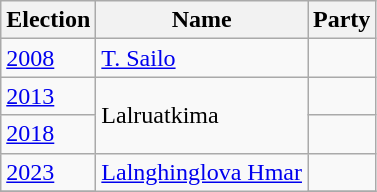<table class="wikitable sortable">
<tr>
<th>Election</th>
<th>Name</th>
<th colspan=2>Party</th>
</tr>
<tr>
<td><a href='#'>2008</a></td>
<td><a href='#'>T. Sailo</a></td>
<td></td>
</tr>
<tr>
<td><a href='#'>2013</a></td>
<td rowspan=2>Lalruatkima</td>
<td></td>
</tr>
<tr>
<td><a href='#'>2018</a></td>
</tr>
<tr>
<td><a href='#'>2023</a></td>
<td rowspan=2><a href='#'>Lalnghinglova Hmar</a></td>
<td></td>
</tr>
<tr>
</tr>
</table>
